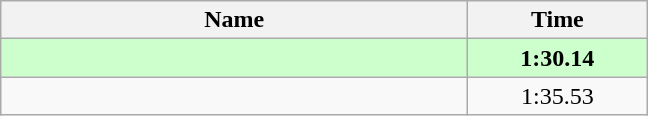<table class="wikitable" style="text-align:center;">
<tr>
<th style="width:19em">Name</th>
<th style="width:7em">Time</th>
</tr>
<tr bgcolor=ccffcc>
<td align=left><strong></strong></td>
<td><strong>1:30.14</strong></td>
</tr>
<tr>
<td align=left></td>
<td>1:35.53</td>
</tr>
</table>
